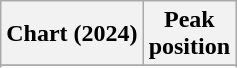<table class="wikitable sortable plainrowheaders" style="text-align:center">
<tr>
<th scope="col">Chart (2024)</th>
<th scope="col">Peak<br>position</th>
</tr>
<tr>
</tr>
<tr>
</tr>
<tr>
</tr>
<tr>
</tr>
</table>
